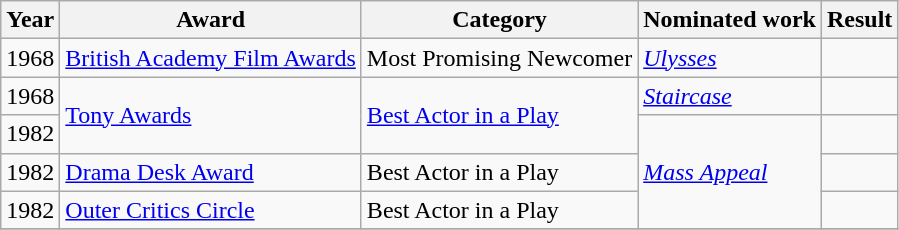<table class="wikitable sortable">
<tr>
<th>Year</th>
<th>Award</th>
<th>Category</th>
<th>Nominated work</th>
<th>Result</th>
</tr>
<tr>
<td>1968</td>
<td><a href='#'>British Academy Film Awards</a></td>
<td>Most Promising Newcomer</td>
<td><em><a href='#'>Ulysses</a></em></td>
<td></td>
</tr>
<tr>
<td>1968</td>
<td rowspan=2><a href='#'>Tony Awards</a></td>
<td rowspan=2><a href='#'>Best Actor in a Play</a></td>
<td><em><a href='#'>Staircase</a></em></td>
<td></td>
</tr>
<tr>
<td>1982</td>
<td rowspan=3><em><a href='#'>Mass Appeal</a></em></td>
<td></td>
</tr>
<tr>
<td>1982</td>
<td><a href='#'>Drama Desk Award</a></td>
<td>Best Actor in a Play</td>
<td></td>
</tr>
<tr>
<td>1982</td>
<td><a href='#'>Outer Critics Circle</a></td>
<td>Best Actor in a Play</td>
<td></td>
</tr>
<tr>
</tr>
</table>
